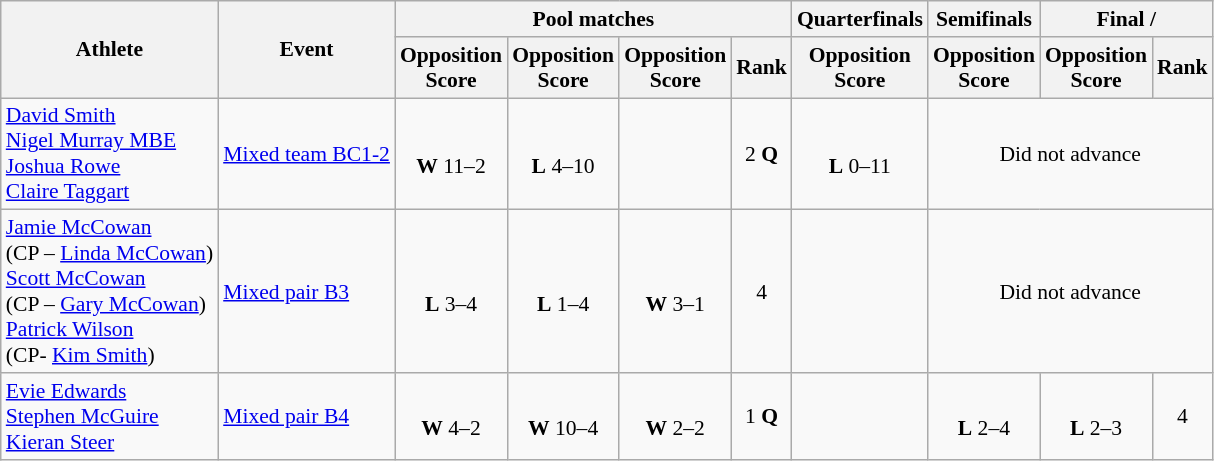<table class=wikitable style="font-size:90%">
<tr>
<th rowspan="2">Athlete</th>
<th rowspan="2">Event</th>
<th colspan="4">Pool matches</th>
<th>Quarterfinals</th>
<th>Semifinals</th>
<th colspan=2>Final / </th>
</tr>
<tr>
<th>Opposition<br>Score</th>
<th>Opposition<br>Score</th>
<th>Opposition<br>Score</th>
<th>Rank</th>
<th>Opposition<br>Score</th>
<th>Opposition<br>Score</th>
<th>Opposition<br>Score</th>
<th>Rank</th>
</tr>
<tr align=center>
<td align=left><a href='#'>David Smith</a><br><a href='#'>Nigel Murray MBE</a><br> <a href='#'>Joshua Rowe</a><br> <a href='#'>Claire Taggart</a></td>
<td align=left><a href='#'>Mixed team BC1-2</a></td>
<td><br><strong>W</strong> 11–2</td>
<td><br><strong>L</strong> 4–10</td>
<td></td>
<td>2 <strong>Q</strong></td>
<td><br><strong>L</strong> 0–11</td>
<td colspan="3">Did not advance</td>
</tr>
<tr align=center>
<td align=left><a href='#'>Jamie McCowan</a> <br>(CP – <a href='#'>Linda McCowan</a>)<br> <a href='#'>Scott McCowan</a> <br>(CP – <a href='#'>Gary McCowan</a>)<br> <a href='#'>Patrick Wilson</a><br> (CP- <a href='#'>Kim Smith</a>)</td>
<td align=left><a href='#'>Mixed pair B3</a></td>
<td><br><strong>L</strong> 3–4</td>
<td><br><strong>L</strong> 1–4</td>
<td><br><strong>W</strong> 3–1</td>
<td>4</td>
<td></td>
<td colspan="3">Did not advance</td>
</tr>
<tr align=center>
<td align=left><a href='#'>Evie Edwards</a><br> <a href='#'>Stephen McGuire</a><br> <a href='#'>Kieran Steer</a></td>
<td align=left><a href='#'>Mixed pair B4</a></td>
<td><br><strong>W</strong> 4–2</td>
<td><br><strong>W</strong> 10–4</td>
<td><br><strong>W</strong> 2–2</td>
<td>1 <strong>Q</strong></td>
<td></td>
<td><br><strong>L</strong> 2–4</td>
<td><br><strong>L</strong> 2–3</td>
<td>4</td>
</tr>
</table>
